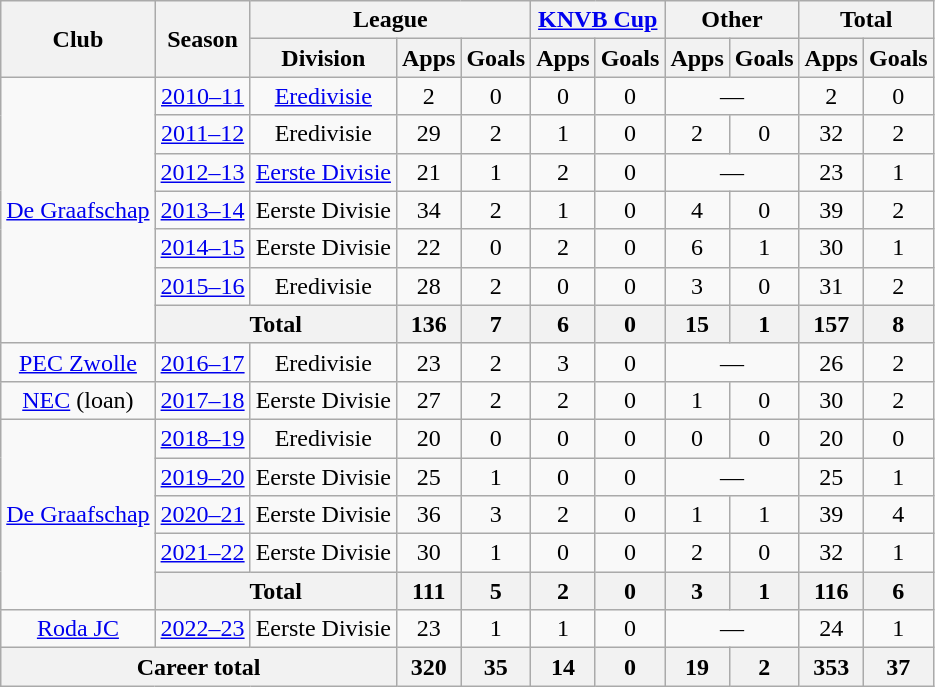<table class="wikitable" style="text-align:center">
<tr>
<th rowspan="2">Club</th>
<th rowspan="2">Season</th>
<th colspan="3">League</th>
<th colspan="2"><a href='#'>KNVB Cup</a></th>
<th colspan="2">Other</th>
<th colspan="2">Total</th>
</tr>
<tr>
<th>Division</th>
<th>Apps</th>
<th>Goals</th>
<th>Apps</th>
<th>Goals</th>
<th>Apps</th>
<th>Goals</th>
<th>Apps</th>
<th>Goals</th>
</tr>
<tr>
<td rowspan="7"><a href='#'>De Graafschap</a></td>
<td><a href='#'>2010–11</a></td>
<td><a href='#'>Eredivisie</a></td>
<td>2</td>
<td>0</td>
<td>0</td>
<td>0</td>
<td colspan="2">—</td>
<td>2</td>
<td>0</td>
</tr>
<tr>
<td><a href='#'>2011–12</a></td>
<td>Eredivisie</td>
<td>29</td>
<td>2</td>
<td>1</td>
<td>0</td>
<td>2</td>
<td>0</td>
<td>32</td>
<td>2</td>
</tr>
<tr>
<td><a href='#'>2012–13</a></td>
<td><a href='#'>Eerste Divisie</a></td>
<td>21</td>
<td>1</td>
<td>2</td>
<td>0</td>
<td colspan="2">—</td>
<td>23</td>
<td>1</td>
</tr>
<tr>
<td><a href='#'>2013–14</a></td>
<td>Eerste Divisie</td>
<td>34</td>
<td>2</td>
<td>1</td>
<td>0</td>
<td>4</td>
<td>0</td>
<td>39</td>
<td>2</td>
</tr>
<tr>
<td><a href='#'>2014–15</a></td>
<td>Eerste Divisie</td>
<td>22</td>
<td>0</td>
<td>2</td>
<td>0</td>
<td>6</td>
<td>1</td>
<td>30</td>
<td>1</td>
</tr>
<tr>
<td><a href='#'>2015–16</a></td>
<td>Eredivisie</td>
<td>28</td>
<td>2</td>
<td>0</td>
<td>0</td>
<td>3</td>
<td>0</td>
<td>31</td>
<td>2</td>
</tr>
<tr>
<th colspan="2">Total</th>
<th>136</th>
<th>7</th>
<th>6</th>
<th>0</th>
<th>15</th>
<th>1</th>
<th>157</th>
<th>8</th>
</tr>
<tr>
<td><a href='#'>PEC Zwolle</a></td>
<td><a href='#'>2016–17</a></td>
<td>Eredivisie</td>
<td>23</td>
<td>2</td>
<td>3</td>
<td>0</td>
<td colspan="2">—</td>
<td>26</td>
<td>2</td>
</tr>
<tr>
<td><a href='#'>NEC</a> (loan)</td>
<td><a href='#'>2017–18</a></td>
<td>Eerste Divisie</td>
<td>27</td>
<td>2</td>
<td>2</td>
<td>0</td>
<td>1</td>
<td>0</td>
<td>30</td>
<td>2</td>
</tr>
<tr>
<td rowspan="5"><a href='#'>De Graafschap</a></td>
<td><a href='#'>2018–19</a></td>
<td>Eredivisie</td>
<td>20</td>
<td>0</td>
<td>0</td>
<td>0</td>
<td>0</td>
<td>0</td>
<td>20</td>
<td>0</td>
</tr>
<tr>
<td><a href='#'>2019–20</a></td>
<td>Eerste Divisie</td>
<td>25</td>
<td>1</td>
<td>0</td>
<td>0</td>
<td colspan="2">—</td>
<td>25</td>
<td>1</td>
</tr>
<tr>
<td><a href='#'>2020–21</a></td>
<td>Eerste Divisie</td>
<td>36</td>
<td>3</td>
<td>2</td>
<td>0</td>
<td>1</td>
<td>1</td>
<td>39</td>
<td>4</td>
</tr>
<tr>
<td><a href='#'>2021–22</a></td>
<td>Eerste Divisie</td>
<td>30</td>
<td>1</td>
<td>0</td>
<td>0</td>
<td>2</td>
<td>0</td>
<td>32</td>
<td>1</td>
</tr>
<tr>
<th colspan="2">Total</th>
<th>111</th>
<th>5</th>
<th>2</th>
<th>0</th>
<th>3</th>
<th>1</th>
<th>116</th>
<th>6</th>
</tr>
<tr>
<td><a href='#'>Roda JC</a></td>
<td><a href='#'>2022–23</a></td>
<td>Eerste Divisie</td>
<td>23</td>
<td>1</td>
<td>1</td>
<td>0</td>
<td colspan="2">—</td>
<td>24</td>
<td>1</td>
</tr>
<tr>
<th colspan="3">Career total</th>
<th>320</th>
<th>35</th>
<th>14</th>
<th>0</th>
<th>19</th>
<th>2</th>
<th>353</th>
<th>37</th>
</tr>
</table>
